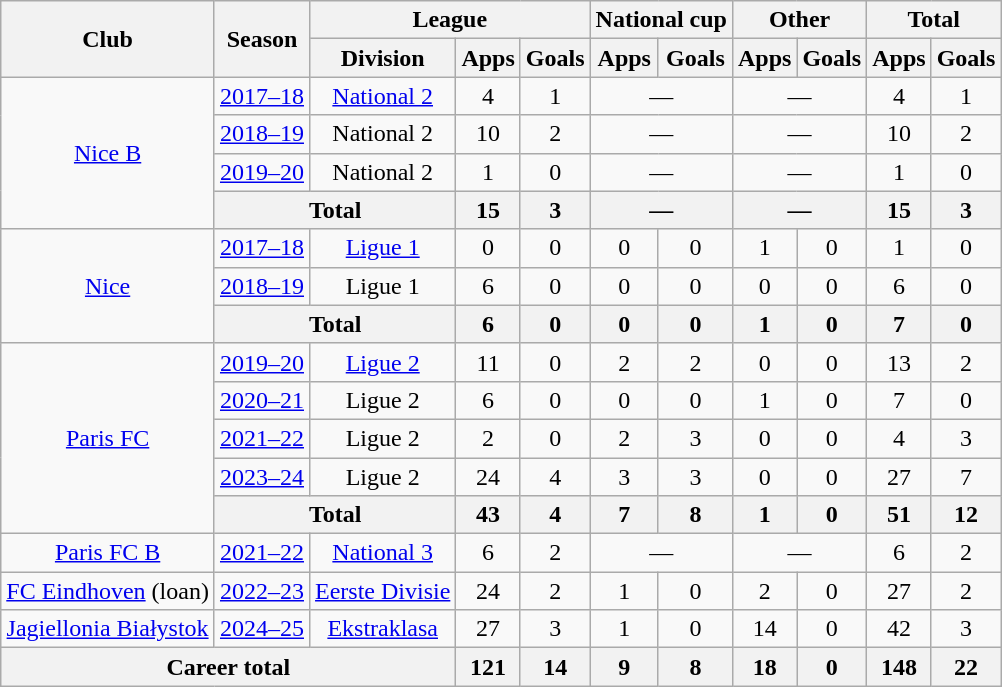<table class="wikitable" style="text-align: center">
<tr>
<th rowspan="2">Club</th>
<th rowspan="2">Season</th>
<th colspan="3">League</th>
<th colspan="2">National cup</th>
<th colspan="2">Other</th>
<th colspan="2">Total</th>
</tr>
<tr>
<th>Division</th>
<th>Apps</th>
<th>Goals</th>
<th>Apps</th>
<th>Goals</th>
<th>Apps</th>
<th>Goals</th>
<th>Apps</th>
<th>Goals</th>
</tr>
<tr>
<td rowspan="4"><a href='#'>Nice B</a></td>
<td><a href='#'>2017–18</a></td>
<td><a href='#'>National 2</a></td>
<td>4</td>
<td>1</td>
<td colspan="2">—</td>
<td colspan="2">—</td>
<td>4</td>
<td>1</td>
</tr>
<tr>
<td><a href='#'>2018–19</a></td>
<td>National 2</td>
<td>10</td>
<td>2</td>
<td colspan="2">—</td>
<td colspan="2">—</td>
<td>10</td>
<td>2</td>
</tr>
<tr>
<td><a href='#'>2019–20</a></td>
<td>National 2</td>
<td>1</td>
<td>0</td>
<td colspan="2">—</td>
<td colspan="2">—</td>
<td>1</td>
<td>0</td>
</tr>
<tr>
<th colspan="2">Total</th>
<th>15</th>
<th>3</th>
<th colspan="2">—</th>
<th colspan="2">—</th>
<th>15</th>
<th>3</th>
</tr>
<tr>
<td rowspan="3"><a href='#'>Nice</a></td>
<td><a href='#'>2017–18</a></td>
<td><a href='#'>Ligue 1</a></td>
<td>0</td>
<td>0</td>
<td>0</td>
<td>0</td>
<td>1</td>
<td>0</td>
<td>1</td>
<td>0</td>
</tr>
<tr>
<td><a href='#'>2018–19</a></td>
<td>Ligue 1</td>
<td>6</td>
<td>0</td>
<td>0</td>
<td>0</td>
<td>0</td>
<td>0</td>
<td>6</td>
<td>0</td>
</tr>
<tr>
<th colspan="2">Total</th>
<th>6</th>
<th>0</th>
<th>0</th>
<th>0</th>
<th>1</th>
<th>0</th>
<th>7</th>
<th>0</th>
</tr>
<tr>
<td rowspan="5"><a href='#'>Paris FC</a></td>
<td><a href='#'>2019–20</a></td>
<td rowspan="1"><a href='#'>Ligue 2</a></td>
<td>11</td>
<td>0</td>
<td>2</td>
<td>2</td>
<td>0</td>
<td>0</td>
<td>13</td>
<td>2</td>
</tr>
<tr>
<td><a href='#'>2020–21</a></td>
<td>Ligue 2</td>
<td>6</td>
<td>0</td>
<td>0</td>
<td>0</td>
<td>1</td>
<td>0</td>
<td>7</td>
<td>0</td>
</tr>
<tr>
<td><a href='#'>2021–22</a></td>
<td>Ligue 2</td>
<td>2</td>
<td>0</td>
<td>2</td>
<td>3</td>
<td>0</td>
<td>0</td>
<td>4</td>
<td>3</td>
</tr>
<tr>
<td><a href='#'>2023–24</a></td>
<td>Ligue 2</td>
<td>24</td>
<td>4</td>
<td>3</td>
<td>3</td>
<td>0</td>
<td>0</td>
<td>27</td>
<td>7</td>
</tr>
<tr>
<th colspan="2">Total</th>
<th>43</th>
<th>4</th>
<th>7</th>
<th>8</th>
<th>1</th>
<th>0</th>
<th>51</th>
<th>12</th>
</tr>
<tr>
<td><a href='#'>Paris FC B</a></td>
<td><a href='#'>2021–22</a></td>
<td><a href='#'>National 3</a></td>
<td>6</td>
<td>2</td>
<td colspan="2">—</td>
<td colspan="2">—</td>
<td>6</td>
<td>2</td>
</tr>
<tr>
<td><a href='#'>FC Eindhoven</a> (loan)</td>
<td><a href='#'>2022–23</a></td>
<td><a href='#'>Eerste Divisie</a></td>
<td>24</td>
<td>2</td>
<td>1</td>
<td>0</td>
<td>2</td>
<td>0</td>
<td>27</td>
<td>2</td>
</tr>
<tr>
<td><a href='#'>Jagiellonia Białystok</a></td>
<td><a href='#'>2024–25</a></td>
<td><a href='#'>Ekstraklasa</a></td>
<td>27</td>
<td>3</td>
<td>1</td>
<td>0</td>
<td>14</td>
<td>0</td>
<td>42</td>
<td>3</td>
</tr>
<tr>
<th colspan="3">Career total</th>
<th>121</th>
<th>14</th>
<th>9</th>
<th>8</th>
<th>18</th>
<th>0</th>
<th>148</th>
<th>22</th>
</tr>
</table>
